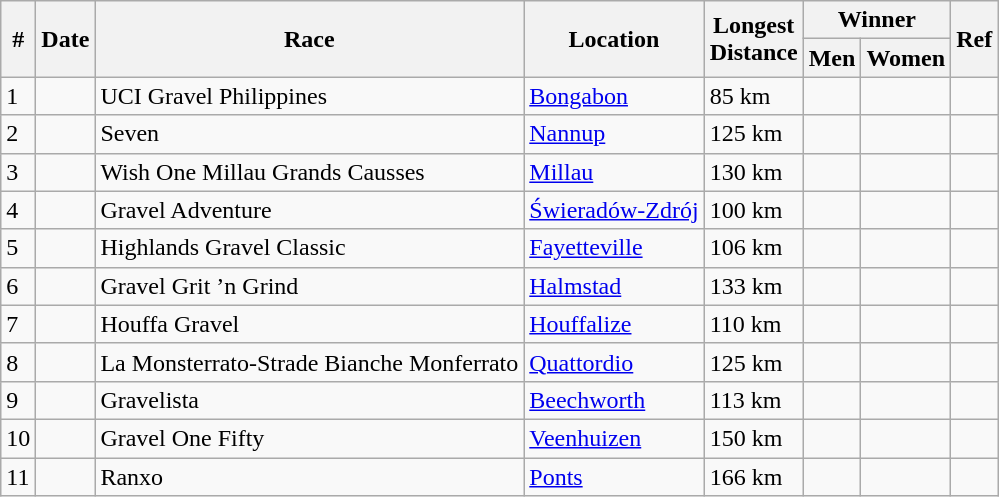<table class="wikitable" style="font-size: 100%; white-space: nowrap;">
<tr>
<th rowspan="2">#</th>
<th rowspan="2">Date</th>
<th rowspan="2">Race</th>
<th rowspan="2">Location</th>
<th rowspan="2">Longest<br> Distance</th>
<th colspan ="2">Winner</th>
<th rowspan="2">Ref</th>
</tr>
<tr>
<th>Men</th>
<th>Women</th>
</tr>
<tr>
<td>1</td>
<td></td>
<td>UCI Gravel Philippines</td>
<td> <a href='#'>Bongabon</a></td>
<td>85 km</td>
<td></td>
<td></td>
<td></td>
</tr>
<tr>
<td>2</td>
<td></td>
<td>Seven</td>
<td> <a href='#'>Nannup</a></td>
<td>125 km</td>
<td></td>
<td></td>
<td></td>
</tr>
<tr>
<td>3</td>
<td></td>
<td>Wish One Millau Grands Causses</td>
<td> <a href='#'>Millau</a></td>
<td>130 km</td>
<td></td>
<td></td>
<td></td>
</tr>
<tr>
<td>4</td>
<td></td>
<td>Gravel Adventure</td>
<td> <a href='#'>Świeradów-Zdrój</a></td>
<td>100 km</td>
<td></td>
<td></td>
<td> </td>
</tr>
<tr>
<td>5</td>
<td></td>
<td>Highlands Gravel Classic</td>
<td> <a href='#'>Fayetteville</a></td>
<td>106 km</td>
<td></td>
<td></td>
<td></td>
</tr>
<tr>
<td>6</td>
<td></td>
<td>Gravel Grit ’n Grind</td>
<td> <a href='#'>Halmstad</a></td>
<td>133 km</td>
<td></td>
<td></td>
<td></td>
</tr>
<tr>
<td>7</td>
<td></td>
<td>Houffa Gravel</td>
<td> <a href='#'>Houffalize</a></td>
<td>110 km</td>
<td></td>
<td></td>
<td> </td>
</tr>
<tr>
<td>8</td>
<td></td>
<td>La Monsterrato-Strade Bianche Monferrato</td>
<td> <a href='#'>Quattordio</a></td>
<td>125 km</td>
<td></td>
<td></td>
<td></td>
</tr>
<tr>
<td>9</td>
<td></td>
<td>Gravelista</td>
<td> <a href='#'>Beechworth</a></td>
<td>113 km</td>
<td></td>
<td></td>
<td></td>
</tr>
<tr>
<td>10</td>
<td></td>
<td>Gravel One Fifty</td>
<td> <a href='#'>Veenhuizen</a></td>
<td>150 km</td>
<td></td>
<td></td>
<td></td>
</tr>
<tr>
<td>11</td>
<td></td>
<td>Ranxo</td>
<td> <a href='#'>Ponts</a></td>
<td>166 km</td>
<td></td>
<td></td>
<td></td>
</tr>
</table>
